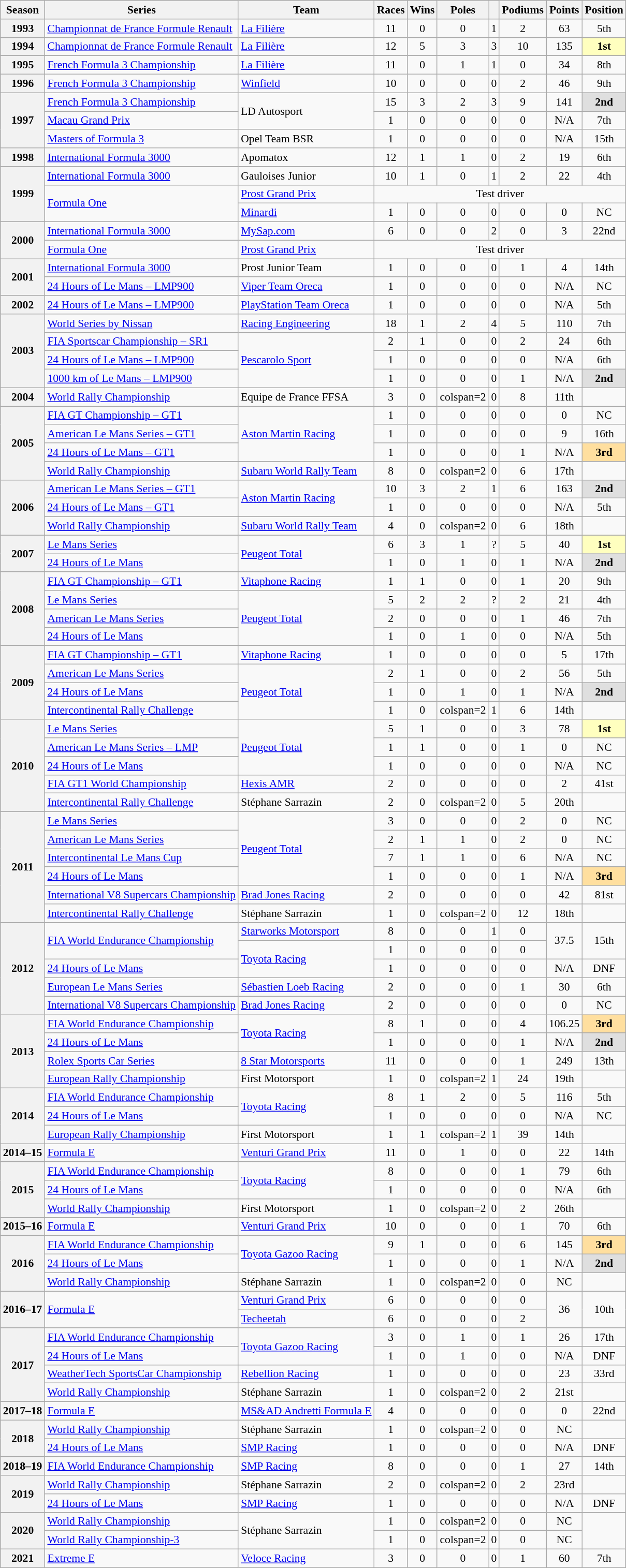<table class="wikitable" style="font-size: 90%; text-align:center">
<tr>
<th>Season</th>
<th>Series</th>
<th>Team</th>
<th>Races</th>
<th>Wins</th>
<th>Poles</th>
<th></th>
<th>Podiums</th>
<th>Points</th>
<th>Position</th>
</tr>
<tr>
<th>1993</th>
<td align=left><a href='#'>Championnat de France Formule Renault</a></td>
<td align=left><a href='#'>La Filière</a></td>
<td>11</td>
<td>0</td>
<td>0</td>
<td>1</td>
<td>2</td>
<td>63</td>
<td>5th</td>
</tr>
<tr>
<th>1994</th>
<td align=left><a href='#'>Championnat de France Formule Renault</a></td>
<td align=left><a href='#'>La Filière</a></td>
<td>12</td>
<td>5</td>
<td>3</td>
<td>3</td>
<td>10</td>
<td>135</td>
<th style="background:#FFFFBF;">1st</th>
</tr>
<tr>
<th>1995</th>
<td align=left><a href='#'>French Formula 3 Championship</a></td>
<td align=left><a href='#'>La Filière</a></td>
<td>11</td>
<td>0</td>
<td>1</td>
<td>1</td>
<td>0</td>
<td>34</td>
<td>8th</td>
</tr>
<tr>
<th>1996</th>
<td align=left><a href='#'>French Formula 3 Championship</a></td>
<td align=left><a href='#'>Winfield</a></td>
<td>10</td>
<td>0</td>
<td>0</td>
<td>0</td>
<td>2</td>
<td>46</td>
<td>9th</td>
</tr>
<tr>
<th rowspan=3>1997</th>
<td align=left><a href='#'>French Formula 3 Championship</a></td>
<td align=left rowspan=2>LD Autosport</td>
<td>15</td>
<td>3</td>
<td>2</td>
<td>3</td>
<td>9</td>
<td>141</td>
<th style="background:#DFDFDF;">2nd</th>
</tr>
<tr>
<td align=left><a href='#'>Macau Grand Prix</a></td>
<td>1</td>
<td>0</td>
<td>0</td>
<td>0</td>
<td>0</td>
<td>N/A</td>
<td>7th</td>
</tr>
<tr>
<td align=left><a href='#'>Masters of Formula 3</a></td>
<td align=left>Opel Team BSR</td>
<td>1</td>
<td>0</td>
<td>0</td>
<td>0</td>
<td>0</td>
<td>N/A</td>
<td>15th</td>
</tr>
<tr>
<th>1998</th>
<td align=left><a href='#'>International Formula 3000</a></td>
<td align=left>Apomatox</td>
<td>12</td>
<td>1</td>
<td>1</td>
<td>0</td>
<td>2</td>
<td>19</td>
<td>6th</td>
</tr>
<tr>
<th rowspan=3>1999</th>
<td align=left><a href='#'>International Formula 3000</a></td>
<td align=left>Gauloises Junior</td>
<td>10</td>
<td>1</td>
<td>0</td>
<td>1</td>
<td>2</td>
<td>22</td>
<td>4th</td>
</tr>
<tr>
<td align=left rowspan=2><a href='#'>Formula One</a></td>
<td align=left><a href='#'>Prost Grand Prix</a></td>
<td colspan=7>Test driver</td>
</tr>
<tr>
<td align=left><a href='#'>Minardi</a></td>
<td>1</td>
<td>0</td>
<td>0</td>
<td>0</td>
<td>0</td>
<td>0</td>
<td>NC</td>
</tr>
<tr>
<th rowspan=2>2000</th>
<td align=left><a href='#'>International Formula 3000</a></td>
<td align=left><a href='#'>MySap.com</a></td>
<td>6</td>
<td>0</td>
<td>0</td>
<td>2</td>
<td>0</td>
<td>3</td>
<td>22nd</td>
</tr>
<tr>
<td align=left><a href='#'>Formula One</a></td>
<td align=left><a href='#'>Prost Grand Prix</a></td>
<td colspan=7>Test driver</td>
</tr>
<tr>
<th rowspan=2>2001</th>
<td align=left><a href='#'>International Formula 3000</a></td>
<td align=left>Prost Junior Team</td>
<td>1</td>
<td>0</td>
<td>0</td>
<td>0</td>
<td>1</td>
<td>4</td>
<td>14th</td>
</tr>
<tr>
<td align=left><a href='#'>24 Hours of Le Mans – LMP900</a></td>
<td align=left><a href='#'>Viper Team Oreca</a></td>
<td>1</td>
<td>0</td>
<td>0</td>
<td>0</td>
<td>0</td>
<td>N/A</td>
<td>NC</td>
</tr>
<tr>
<th>2002</th>
<td align=left><a href='#'>24 Hours of Le Mans – LMP900</a></td>
<td align=left><a href='#'>PlayStation Team Oreca</a></td>
<td>1</td>
<td>0</td>
<td>0</td>
<td>0</td>
<td>0</td>
<td>N/A</td>
<td>5th</td>
</tr>
<tr>
<th rowspan=4>2003</th>
<td align=left><a href='#'>World Series by Nissan</a></td>
<td align=left><a href='#'>Racing Engineering</a></td>
<td>18</td>
<td>1</td>
<td>2</td>
<td>4</td>
<td>5</td>
<td>110</td>
<td>7th</td>
</tr>
<tr>
<td align=left><a href='#'>FIA Sportscar Championship – SR1</a></td>
<td align=left rowspan=3><a href='#'>Pescarolo Sport</a></td>
<td>2</td>
<td>1</td>
<td>0</td>
<td>0</td>
<td>2</td>
<td>24</td>
<td>6th</td>
</tr>
<tr>
<td align=left><a href='#'>24 Hours of Le Mans – LMP900</a></td>
<td>1</td>
<td>0</td>
<td>0</td>
<td>0</td>
<td>0</td>
<td>N/A</td>
<td>6th</td>
</tr>
<tr>
<td align=left><a href='#'>1000 km of Le Mans – LMP900</a></td>
<td>1</td>
<td>0</td>
<td>0</td>
<td>0</td>
<td>1</td>
<td>N/A</td>
<th style="background:#DFDFDF;">2nd</th>
</tr>
<tr>
<th>2004</th>
<td align=left><a href='#'>World Rally Championship</a></td>
<td align=left>Equipe de France FFSA</td>
<td>3</td>
<td>0</td>
<td>colspan=2 </td>
<td>0</td>
<td>8</td>
<td>11th</td>
</tr>
<tr>
<th rowspan=4>2005</th>
<td align=left><a href='#'>FIA GT Championship – GT1</a></td>
<td align=left rowspan=3><a href='#'>Aston Martin Racing</a></td>
<td>1</td>
<td>0</td>
<td>0</td>
<td>0</td>
<td>0</td>
<td>0</td>
<td>NC</td>
</tr>
<tr>
<td align=left><a href='#'>American Le Mans Series – GT1</a></td>
<td>1</td>
<td>0</td>
<td>0</td>
<td>0</td>
<td>0</td>
<td>9</td>
<td>16th</td>
</tr>
<tr>
<td align=left><a href='#'>24 Hours of Le Mans – GT1</a></td>
<td>1</td>
<td>0</td>
<td>0</td>
<td>0</td>
<td>1</td>
<td>N/A</td>
<th style="background:#FFDF9F;">3rd</th>
</tr>
<tr>
<td align=left><a href='#'>World Rally Championship</a></td>
<td align=left><a href='#'>Subaru World Rally Team</a></td>
<td>8</td>
<td>0</td>
<td>colspan=2 </td>
<td>0</td>
<td>6</td>
<td>17th</td>
</tr>
<tr>
<th rowspan=3>2006</th>
<td align=left><a href='#'>American Le Mans Series – GT1</a></td>
<td align=left rowspan=2><a href='#'>Aston Martin Racing</a></td>
<td>10</td>
<td>3</td>
<td>2</td>
<td>1</td>
<td>6</td>
<td>163</td>
<th style="background:#DFDFDF;">2nd</th>
</tr>
<tr>
<td align=left><a href='#'>24 Hours of Le Mans – GT1</a></td>
<td>1</td>
<td>0</td>
<td>0</td>
<td>0</td>
<td>0</td>
<td>N/A</td>
<td>5th</td>
</tr>
<tr>
<td align=left><a href='#'>World Rally Championship</a></td>
<td align=left><a href='#'>Subaru World Rally Team</a></td>
<td>4</td>
<td>0</td>
<td>colspan=2 </td>
<td>0</td>
<td>6</td>
<td>18th</td>
</tr>
<tr>
<th rowspan=2>2007</th>
<td align=left><a href='#'>Le Mans Series</a></td>
<td align=left rowspan=2><a href='#'>Peugeot Total</a></td>
<td>6</td>
<td>3</td>
<td>1</td>
<td>?</td>
<td>5</td>
<td>40</td>
<th style="background:#FFFFBF;">1st</th>
</tr>
<tr>
<td align=left><a href='#'>24 Hours of Le Mans</a></td>
<td>1</td>
<td>0</td>
<td>1</td>
<td>0</td>
<td>1</td>
<td>N/A</td>
<th style="background:#DFDFDF;">2nd</th>
</tr>
<tr>
<th rowspan=4>2008</th>
<td align=left><a href='#'>FIA GT Championship – GT1</a></td>
<td align=left><a href='#'>Vitaphone Racing</a></td>
<td>1</td>
<td>1</td>
<td>0</td>
<td>0</td>
<td>1</td>
<td>20</td>
<td>9th</td>
</tr>
<tr>
<td align=left><a href='#'>Le Mans Series</a></td>
<td align=left rowspan=3><a href='#'>Peugeot Total</a></td>
<td>5</td>
<td>2</td>
<td>2</td>
<td>?</td>
<td>2</td>
<td>21</td>
<td>4th</td>
</tr>
<tr>
<td align=left><a href='#'>American Le Mans Series</a></td>
<td>2</td>
<td>0</td>
<td>0</td>
<td>0</td>
<td>1</td>
<td>46</td>
<td>7th</td>
</tr>
<tr>
<td align=left><a href='#'>24 Hours of Le Mans</a></td>
<td>1</td>
<td>0</td>
<td>1</td>
<td>0</td>
<td>0</td>
<td>N/A</td>
<td>5th</td>
</tr>
<tr>
<th rowspan=4>2009</th>
<td align=left><a href='#'>FIA GT Championship – GT1</a></td>
<td align=left><a href='#'>Vitaphone Racing</a></td>
<td>1</td>
<td>0</td>
<td>0</td>
<td>0</td>
<td>0</td>
<td>5</td>
<td>17th</td>
</tr>
<tr>
<td align=left><a href='#'>American Le Mans Series</a></td>
<td align=left rowspan=3><a href='#'>Peugeot Total</a></td>
<td>2</td>
<td>1</td>
<td>0</td>
<td>0</td>
<td>2</td>
<td>56</td>
<td>5th</td>
</tr>
<tr>
<td align=left><a href='#'>24 Hours of Le Mans</a></td>
<td>1</td>
<td>0</td>
<td>1</td>
<td>0</td>
<td>1</td>
<td>N/A</td>
<th style="background:#DFDFDF;">2nd</th>
</tr>
<tr>
<td align=left><a href='#'>Intercontinental Rally Challenge</a></td>
<td>1</td>
<td>0</td>
<td>colspan=2 </td>
<td>1</td>
<td>6</td>
<td>14th</td>
</tr>
<tr>
<th rowspan=5>2010</th>
<td align=left><a href='#'>Le Mans Series</a></td>
<td align=left rowspan=3><a href='#'>Peugeot Total</a></td>
<td>5</td>
<td>1</td>
<td>0</td>
<td>0</td>
<td>3</td>
<td>78</td>
<th style="background:#FFFFBF;">1st</th>
</tr>
<tr>
<td align=left><a href='#'>American Le Mans Series – LMP</a></td>
<td>1</td>
<td>1</td>
<td>0</td>
<td>0</td>
<td>1</td>
<td>0</td>
<td>NC</td>
</tr>
<tr>
<td align=left><a href='#'>24 Hours of Le Mans</a></td>
<td>1</td>
<td>0</td>
<td>0</td>
<td>0</td>
<td>0</td>
<td>N/A</td>
<td>NC</td>
</tr>
<tr>
<td align=left><a href='#'>FIA GT1 World Championship</a></td>
<td align=left><a href='#'>Hexis AMR</a></td>
<td>2</td>
<td>0</td>
<td>0</td>
<td>0</td>
<td>0</td>
<td>2</td>
<td>41st</td>
</tr>
<tr>
<td align=left><a href='#'>Intercontinental Rally Challenge</a></td>
<td align=left>Stéphane Sarrazin</td>
<td>2</td>
<td>0</td>
<td>colspan=2 </td>
<td>0</td>
<td>5</td>
<td>20th</td>
</tr>
<tr>
<th rowspan=6>2011</th>
<td align=left><a href='#'>Le Mans Series</a></td>
<td align=left rowspan=4><a href='#'>Peugeot Total</a></td>
<td>3</td>
<td>0</td>
<td>0</td>
<td>0</td>
<td>2</td>
<td>0</td>
<td>NC</td>
</tr>
<tr>
<td align=left><a href='#'>American Le Mans Series</a></td>
<td>2</td>
<td>1</td>
<td>1</td>
<td>0</td>
<td>2</td>
<td>0</td>
<td>NC</td>
</tr>
<tr>
<td align=left><a href='#'>Intercontinental Le Mans Cup</a></td>
<td>7</td>
<td>1</td>
<td>1</td>
<td>0</td>
<td>6</td>
<td>N/A</td>
<td>NC</td>
</tr>
<tr>
<td align=left><a href='#'>24 Hours of Le Mans</a></td>
<td>1</td>
<td>0</td>
<td>0</td>
<td>0</td>
<td>1</td>
<td>N/A</td>
<th style="background:#FFDF9F;">3rd</th>
</tr>
<tr>
<td align=left><a href='#'>International V8 Supercars Championship</a></td>
<td align=left><a href='#'>Brad Jones Racing</a></td>
<td>2</td>
<td>0</td>
<td>0</td>
<td>0</td>
<td>0</td>
<td>42</td>
<td>81st</td>
</tr>
<tr>
<td align=left><a href='#'>Intercontinental Rally Challenge</a></td>
<td align=left>Stéphane Sarrazin</td>
<td>1</td>
<td>0</td>
<td>colspan=2 </td>
<td>0</td>
<td>12</td>
<td>18th</td>
</tr>
<tr>
<th rowspan=5>2012</th>
<td align=left rowspan=2><a href='#'>FIA World Endurance Championship</a></td>
<td align=left><a href='#'>Starworks Motorsport</a></td>
<td>8</td>
<td>0</td>
<td>0</td>
<td>1</td>
<td>0</td>
<td rowspan=2>37.5</td>
<td rowspan=2>15th</td>
</tr>
<tr>
<td align=left rowspan=2><a href='#'>Toyota Racing</a></td>
<td>1</td>
<td>0</td>
<td>0</td>
<td>0</td>
<td>0</td>
</tr>
<tr>
<td align=left><a href='#'>24 Hours of Le Mans</a></td>
<td>1</td>
<td>0</td>
<td>0</td>
<td>0</td>
<td>0</td>
<td>N/A</td>
<td>DNF</td>
</tr>
<tr>
<td align=left><a href='#'>European Le Mans Series</a></td>
<td align=left><a href='#'>Sébastien Loeb Racing</a></td>
<td>2</td>
<td>0</td>
<td>0</td>
<td>0</td>
<td>1</td>
<td>30</td>
<td>6th</td>
</tr>
<tr>
<td align=left nowrap><a href='#'>International V8 Supercars Championship</a></td>
<td align=left><a href='#'>Brad Jones Racing</a></td>
<td>2</td>
<td>0</td>
<td>0</td>
<td>0</td>
<td>0</td>
<td>0</td>
<td>NC</td>
</tr>
<tr>
<th rowspan=4>2013</th>
<td align=left><a href='#'>FIA World Endurance Championship</a></td>
<td align=left rowspan=2><a href='#'>Toyota Racing</a></td>
<td>8</td>
<td>1</td>
<td>0</td>
<td>0</td>
<td>4</td>
<td>106.25</td>
<th style="background:#FFDF9F;">3rd</th>
</tr>
<tr>
<td align=left><a href='#'>24 Hours of Le Mans</a></td>
<td>1</td>
<td>0</td>
<td>0</td>
<td>0</td>
<td>1</td>
<td>N/A</td>
<th style="background:#DFDFDF;">2nd</th>
</tr>
<tr>
<td align=left><a href='#'>Rolex Sports Car Series</a></td>
<td align=left><a href='#'>8 Star Motorsports</a></td>
<td>11</td>
<td>0</td>
<td>0</td>
<td>0</td>
<td>1</td>
<td>249</td>
<td>13th</td>
</tr>
<tr>
<td align=left><a href='#'>European Rally Championship</a></td>
<td align=left>First Motorsport</td>
<td>1</td>
<td>0</td>
<td>colspan=2 </td>
<td>1</td>
<td>24</td>
<td>19th</td>
</tr>
<tr>
<th rowspan=3>2014</th>
<td align=left><a href='#'>FIA World Endurance Championship</a></td>
<td align=left rowspan=2><a href='#'>Toyota Racing</a></td>
<td>8</td>
<td>1</td>
<td>2</td>
<td>0</td>
<td>5</td>
<td>116</td>
<td>5th</td>
</tr>
<tr>
<td align=left><a href='#'>24 Hours of Le Mans</a></td>
<td>1</td>
<td>0</td>
<td>0</td>
<td>0</td>
<td>0</td>
<td>N/A</td>
<td>NC</td>
</tr>
<tr>
<td align=left><a href='#'>European Rally Championship</a></td>
<td align=left>First Motorsport</td>
<td>1</td>
<td>1</td>
<td>colspan=2 </td>
<td>1</td>
<td>39</td>
<td>14th</td>
</tr>
<tr>
<th>2014–15</th>
<td align=left><a href='#'>Formula E</a></td>
<td align=left><a href='#'>Venturi Grand Prix</a></td>
<td>11</td>
<td>0</td>
<td>1</td>
<td>0</td>
<td>0</td>
<td>22</td>
<td>14th</td>
</tr>
<tr>
<th rowspan=3>2015</th>
<td align=left><a href='#'>FIA World Endurance Championship</a></td>
<td align=left rowspan=2><a href='#'>Toyota Racing</a></td>
<td>8</td>
<td>0</td>
<td>0</td>
<td>0</td>
<td>1</td>
<td>79</td>
<td>6th</td>
</tr>
<tr>
<td align=left><a href='#'>24 Hours of Le Mans</a></td>
<td>1</td>
<td>0</td>
<td>0</td>
<td>0</td>
<td>0</td>
<td>N/A</td>
<td>6th</td>
</tr>
<tr>
<td align=left><a href='#'>World Rally Championship</a></td>
<td align=left>First Motorsport</td>
<td>1</td>
<td>0</td>
<td>colspan=2 </td>
<td>0</td>
<td>2</td>
<td>26th</td>
</tr>
<tr>
<th>2015–16</th>
<td align=left><a href='#'>Formula E</a></td>
<td align=left><a href='#'>Venturi Grand Prix</a></td>
<td>10</td>
<td>0</td>
<td>0</td>
<td>0</td>
<td>1</td>
<td>70</td>
<td>6th</td>
</tr>
<tr>
<th rowspan=3>2016</th>
<td align=left><a href='#'>FIA World Endurance Championship</a></td>
<td align=left rowspan=2><a href='#'>Toyota Gazoo Racing</a></td>
<td>9</td>
<td>1</td>
<td>0</td>
<td>0</td>
<td>6</td>
<td>145</td>
<td style="background:#FFDF9F;"><strong>3rd</strong></td>
</tr>
<tr>
<td align=left><a href='#'>24 Hours of Le Mans</a></td>
<td>1</td>
<td>0</td>
<td>0</td>
<td>0</td>
<td>1</td>
<td>N/A</td>
<th style="background:#DFDFDF;">2nd</th>
</tr>
<tr>
<td align=left><a href='#'>World Rally Championship</a></td>
<td align=left>Stéphane Sarrazin</td>
<td>1</td>
<td>0</td>
<td>colspan=2 </td>
<td>0</td>
<td>0</td>
<td>NC</td>
</tr>
<tr>
<th rowspan=2>2016–17</th>
<td align=left rowspan=2><a href='#'>Formula E</a></td>
<td align=left><a href='#'>Venturi Grand Prix</a></td>
<td>6</td>
<td>0</td>
<td>0</td>
<td>0</td>
<td>0</td>
<td rowspan=2>36</td>
<td rowspan=2>10th</td>
</tr>
<tr>
<td align=left><a href='#'>Techeetah</a></td>
<td>6</td>
<td>0</td>
<td>0</td>
<td>0</td>
<td>2</td>
</tr>
<tr>
<th rowspan=4>2017</th>
<td align=left><a href='#'>FIA World Endurance Championship</a></td>
<td align=left rowspan=2><a href='#'>Toyota Gazoo Racing</a></td>
<td>3</td>
<td>0</td>
<td>1</td>
<td>0</td>
<td>1</td>
<td>26</td>
<td>17th</td>
</tr>
<tr>
<td align=left><a href='#'>24 Hours of Le Mans</a></td>
<td>1</td>
<td>0</td>
<td>1</td>
<td>0</td>
<td>0</td>
<td>N/A</td>
<td>DNF</td>
</tr>
<tr>
<td align="left"><a href='#'>WeatherTech SportsCar Championship</a></td>
<td align="left"><a href='#'>Rebellion Racing</a></td>
<td>1</td>
<td>0</td>
<td>0</td>
<td>0</td>
<td>0</td>
<td>23</td>
<td>33rd</td>
</tr>
<tr>
<td align=left><a href='#'>World Rally Championship</a></td>
<td align=left>Stéphane Sarrazin</td>
<td>1</td>
<td>0</td>
<td>colspan=2 </td>
<td>0</td>
<td>2</td>
<td>21st</td>
</tr>
<tr>
<th>2017–18</th>
<td align=left><a href='#'>Formula E</a></td>
<td align=left nowrap><a href='#'>MS&AD Andretti Formula E</a></td>
<td>4</td>
<td>0</td>
<td>0</td>
<td>0</td>
<td>0</td>
<td>0</td>
<td>22nd</td>
</tr>
<tr>
<th rowspan=2>2018</th>
<td align=left><a href='#'>World Rally Championship</a></td>
<td align=left>Stéphane Sarrazin</td>
<td>1</td>
<td>0</td>
<td>colspan=2 </td>
<td>0</td>
<td>0</td>
<td>NC</td>
</tr>
<tr>
<td align=left><a href='#'>24 Hours of Le Mans</a></td>
<td align=left><a href='#'>SMP Racing</a></td>
<td>1</td>
<td>0</td>
<td>0</td>
<td>0</td>
<td>0</td>
<td>N/A</td>
<td>DNF</td>
</tr>
<tr>
<th>2018–19</th>
<td align=left nowrap><a href='#'>FIA World Endurance Championship</a></td>
<td align=left><a href='#'>SMP Racing</a></td>
<td>8</td>
<td>0</td>
<td>0</td>
<td>0</td>
<td>1</td>
<td>27</td>
<td>14th</td>
</tr>
<tr>
<th rowspan=2>2019</th>
<td align=left><a href='#'>World Rally Championship</a></td>
<td align=left>Stéphane Sarrazin</td>
<td>2</td>
<td>0</td>
<td>colspan=2 </td>
<td>0</td>
<td>2</td>
<td>23rd</td>
</tr>
<tr>
<td align=left><a href='#'>24 Hours of Le Mans</a></td>
<td align=left><a href='#'>SMP Racing</a></td>
<td>1</td>
<td>0</td>
<td>0</td>
<td>0</td>
<td>0</td>
<td>N/A</td>
<td>DNF</td>
</tr>
<tr>
<th rowspan=2>2020</th>
<td align=left><a href='#'>World Rally Championship</a></td>
<td rowspan=2 align=left>Stéphane Sarrazin</td>
<td>1</td>
<td>0</td>
<td>colspan=2 </td>
<td>0</td>
<td>0</td>
<td>NC</td>
</tr>
<tr>
<td align=left><a href='#'>World Rally Championship-3</a></td>
<td>1</td>
<td>0</td>
<td>colspan=2 </td>
<td>0</td>
<td>0</td>
<td>NC</td>
</tr>
<tr>
<th>2021</th>
<td align=left><a href='#'>Extreme E</a></td>
<td align=left><a href='#'>Veloce Racing</a></td>
<td>3</td>
<td>0</td>
<td>0</td>
<td>0</td>
<td>1</td>
<td>60</td>
<td>7th</td>
</tr>
</table>
